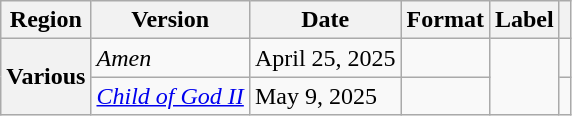<table class="wikitable plainrowheaders">
<tr>
<th scope="col">Region</th>
<th scope="col">Version</th>
<th scope="col">Date</th>
<th scope="col">Format</th>
<th scope="col">Label</th>
<th scope="col"></th>
</tr>
<tr>
<th scope="row" rowspan="2">Various</th>
<td><em>Amen</em></td>
<td>April 25, 2025</td>
<td></td>
<td rowspan="2"></td>
<td></td>
</tr>
<tr>
<td><em><a href='#'>Child of God II</a></em></td>
<td>May 9, 2025</td>
<td></td>
<td></td>
</tr>
</table>
